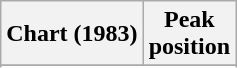<table class="wikitable sortable">
<tr>
<th>Chart (1983)</th>
<th>Peak<br>position</th>
</tr>
<tr>
</tr>
<tr>
</tr>
<tr>
</tr>
<tr>
</tr>
</table>
